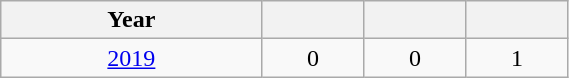<table class="wikitable" width=30% style="font-size:100%; text-align:center;">
<tr>
<th>Year</th>
<th></th>
<th></th>
<th></th>
</tr>
<tr>
<td><a href='#'>2019</a></td>
<td>0</td>
<td>0</td>
<td>1</td>
</tr>
</table>
